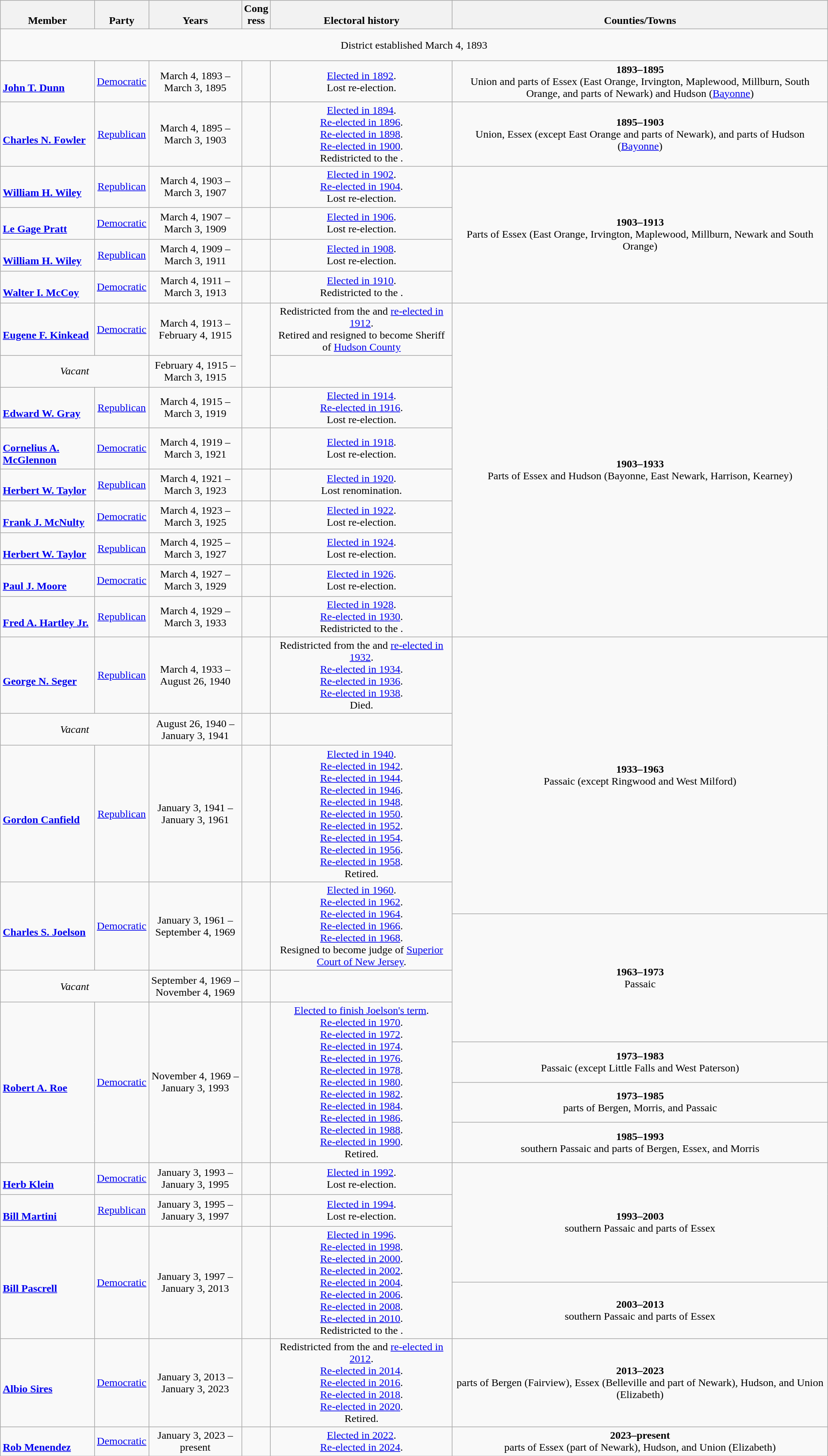<table class=wikitable style="text-align:center">
<tr valign=bottom>
<th>Member<br></th>
<th>Party</th>
<th>Years</th>
<th>Cong<br>ress</th>
<th>Electoral history</th>
<th>Counties/Towns</th>
</tr>
<tr style="height:3em">
<td colspan=6>District established March 4, 1893</td>
</tr>
<tr style="height:3em">
<td align=left><br><strong><a href='#'>John T. Dunn</a></strong><br></td>
<td><a href='#'>Democratic</a></td>
<td nowrap>March 4, 1893 –<br>March 3, 1895</td>
<td></td>
<td><a href='#'>Elected in 1892</a>.<br>Lost re-election.</td>
<td><strong>1893–1895</strong><br>Union and parts of Essex (East Orange, Irvington, Maplewood, Millburn, South Orange, and parts of Newark) and Hudson (<a href='#'>Bayonne</a>)</td>
</tr>
<tr style="height:3em">
<td align=left><br><strong><a href='#'>Charles N. Fowler</a></strong><br></td>
<td><a href='#'>Republican</a></td>
<td nowrap>March 4, 1895 –<br>March 3, 1903</td>
<td></td>
<td><a href='#'>Elected in 1894</a>.<br><a href='#'>Re-elected in 1896</a>.<br><a href='#'>Re-elected in 1898</a>.<br><a href='#'>Re-elected in 1900</a>.<br>Redistricted to the .</td>
<td><strong>1895–1903</strong><br>Union, Essex (except East Orange and parts of Newark), and parts of Hudson (<a href='#'>Bayonne</a>)</td>
</tr>
<tr style="height:3em">
<td align=left><br><strong><a href='#'>William H. Wiley</a></strong><br></td>
<td><a href='#'>Republican</a></td>
<td nowrap>March 4, 1903 –<br>March 3, 1907</td>
<td></td>
<td><a href='#'>Elected in 1902</a>.<br><a href='#'>Re-elected in 1904</a>.<br>Lost re-election.</td>
<td rowspan=4><strong>1903–1913</strong><br>Parts of Essex (East Orange, Irvington, Maplewood, Millburn, Newark and South Orange)</td>
</tr>
<tr style="height:3em">
<td align=left><br><strong><a href='#'>Le Gage Pratt</a></strong><br></td>
<td><a href='#'>Democratic</a></td>
<td nowrap>March 4, 1907 –<br>March 3, 1909</td>
<td></td>
<td><a href='#'>Elected in 1906</a>.<br>Lost re-election.</td>
</tr>
<tr style="height:3em">
<td align=left><br><strong><a href='#'>William H. Wiley</a></strong><br></td>
<td><a href='#'>Republican</a></td>
<td nowrap>March 4, 1909 –<br>March 3, 1911</td>
<td></td>
<td><a href='#'>Elected in 1908</a>.<br>Lost re-election.</td>
</tr>
<tr style="height:3em">
<td align=left><br><strong><a href='#'>Walter I. McCoy</a></strong><br></td>
<td><a href='#'>Democratic</a></td>
<td nowrap>March 4, 1911 –<br>March 3, 1913</td>
<td></td>
<td><a href='#'>Elected in 1910</a>.<br>Redistricted to the .</td>
</tr>
<tr style="height:3em">
<td align=left><br><strong><a href='#'>Eugene F. Kinkead</a></strong><br></td>
<td><a href='#'>Democratic</a></td>
<td nowrap>March 4, 1913 –<br>February 4, 1915</td>
<td rowspan=2></td>
<td>Redistricted from the  and <a href='#'>re-elected in 1912</a>.<br>Retired and resigned to become Sheriff of <a href='#'>Hudson County</a></td>
<td rowspan=9><strong>1903–1933</strong><br>Parts of Essex and Hudson (Bayonne, East Newark, Harrison, Kearney)</td>
</tr>
<tr style="height:3em">
<td colspan=2><em>Vacant</em></td>
<td nowrap>February 4, 1915 –<br>March 3, 1915</td>
</tr>
<tr style="height:3em">
<td align=left><br><strong><a href='#'>Edward W. Gray</a></strong><br></td>
<td><a href='#'>Republican</a></td>
<td nowrap>March 4, 1915 –<br>March 3, 1919</td>
<td></td>
<td><a href='#'>Elected in 1914</a>.<br><a href='#'>Re-elected in 1916</a>.<br>Lost re-election.</td>
</tr>
<tr style="height:3em">
<td align=left><br><strong><a href='#'>Cornelius A. McGlennon</a></strong><br></td>
<td><a href='#'>Democratic</a></td>
<td nowrap>March 4, 1919 –<br>March 3, 1921</td>
<td></td>
<td><a href='#'>Elected in 1918</a>.<br>Lost re-election.</td>
</tr>
<tr style="height:3em">
<td align=left><br><strong><a href='#'>Herbert W. Taylor</a></strong><br></td>
<td><a href='#'>Republican</a></td>
<td nowrap>March 4, 1921 –<br>March 3, 1923</td>
<td></td>
<td><a href='#'>Elected in 1920</a>.<br>Lost renomination.</td>
</tr>
<tr style="height:3em">
<td align=left><br><strong><a href='#'>Frank J. McNulty</a></strong><br></td>
<td><a href='#'>Democratic</a></td>
<td nowrap>March 4, 1923 –<br>March 3, 1925</td>
<td></td>
<td><a href='#'>Elected in 1922</a>.<br>Lost re-election.</td>
</tr>
<tr style="height:3em">
<td align=left><br><strong><a href='#'>Herbert W. Taylor</a></strong><br></td>
<td><a href='#'>Republican</a></td>
<td nowrap>March 4, 1925 –<br>March 3, 1927</td>
<td></td>
<td><a href='#'>Elected in 1924</a>.<br>Lost re-election.</td>
</tr>
<tr style="height:3em">
<td align=left><br><strong><a href='#'>Paul J. Moore</a></strong><br></td>
<td><a href='#'>Democratic</a></td>
<td nowrap>March 4, 1927 –<br>March 3, 1929</td>
<td></td>
<td><a href='#'>Elected in 1926</a>.<br>Lost re-election.</td>
</tr>
<tr style="height:3em">
<td align=left><br><strong><a href='#'>Fred A. Hartley Jr.</a></strong><br></td>
<td><a href='#'>Republican</a></td>
<td nowrap>March 4, 1929 –<br>March 3, 1933</td>
<td></td>
<td><a href='#'>Elected in 1928</a>.<br><a href='#'>Re-elected in 1930</a>.<br>Redistricted to the .</td>
</tr>
<tr style="height:3em">
<td align=left><br><strong><a href='#'>George N. Seger</a></strong><br></td>
<td><a href='#'>Republican</a></td>
<td nowrap>March 4, 1933 –<br>August 26, 1940</td>
<td></td>
<td>Redistricted from the  and <a href='#'>re-elected in 1932</a>.<br><a href='#'>Re-elected in 1934</a>.<br><a href='#'>Re-elected in 1936</a>.<br><a href='#'>Re-elected in 1938</a>.<br>Died.</td>
<td rowspan=4><strong>1933–1963</strong><br>Passaic (except Ringwood and West Milford)</td>
</tr>
<tr style="height:3em">
<td colspan=2><em>Vacant</em></td>
<td nowrap>August 26, 1940 –<br>January 3, 1941</td>
<td></td>
</tr>
<tr style="height:3em">
<td align=left><br><strong><a href='#'>Gordon Canfield</a></strong><br></td>
<td><a href='#'>Republican</a></td>
<td nowrap>January 3, 1941 –<br>January 3, 1961</td>
<td></td>
<td><a href='#'>Elected in 1940</a>.<br><a href='#'>Re-elected in 1942</a>.<br><a href='#'>Re-elected in 1944</a>.<br><a href='#'>Re-elected in 1946</a>.<br><a href='#'>Re-elected in 1948</a>.<br><a href='#'>Re-elected in 1950</a>.<br><a href='#'>Re-elected in 1952</a>.<br><a href='#'>Re-elected in 1954</a>.<br><a href='#'>Re-elected in 1956</a>.<br><a href='#'>Re-elected in 1958</a>.<br>Retired.</td>
</tr>
<tr style="height:3em">
<td rowspan=2 align=left><br><strong><a href='#'>Charles S. Joelson</a></strong><br></td>
<td rowspan=2 ><a href='#'>Democratic</a></td>
<td rowspan=2 nowrap>January 3, 1961 –<br>September 4, 1969</td>
<td rowspan=2></td>
<td rowspan=2><a href='#'>Elected in 1960</a>.<br><a href='#'>Re-elected in 1962</a>.<br><a href='#'>Re-elected in 1964</a>.<br><a href='#'>Re-elected in 1966</a>.<br><a href='#'>Re-elected in 1968</a>.<br>Resigned to become judge of <a href='#'>Superior Court of New Jersey</a>.</td>
</tr>
<tr style="height:3em">
<td rowspan=3><strong>1963–1973</strong><br>Passaic</td>
</tr>
<tr style="height:3em">
<td colspan=2><em>Vacant</em></td>
<td nowrap>September 4, 1969 –<br>November 4, 1969</td>
<td></td>
</tr>
<tr style="height:3em">
<td rowspan=4 align=left><br><strong><a href='#'>Robert A. Roe</a></strong><br></td>
<td rowspan=4 ><a href='#'>Democratic</a></td>
<td rowspan=4 nowrap>November 4, 1969 –<br>January 3, 1993</td>
<td rowspan=4></td>
<td rowspan=4><a href='#'>Elected to finish Joelson's term</a>.<br><a href='#'>Re-elected in 1970</a>.<br><a href='#'>Re-elected in 1972</a>.<br><a href='#'>Re-elected in 1974</a>.<br><a href='#'>Re-elected in 1976</a>.<br><a href='#'>Re-elected in 1978</a>.<br><a href='#'>Re-elected in 1980</a>.<br><a href='#'>Re-elected in 1982</a>.<br><a href='#'>Re-elected in 1984</a>.<br><a href='#'>Re-elected in 1986</a>.<br><a href='#'>Re-elected in 1988</a>.<br><a href='#'>Re-elected in 1990</a>.<br>Retired.</td>
</tr>
<tr style="height:3em">
<td><strong>1973–1983</strong><br>Passaic (except Little Falls and West Paterson)</td>
</tr>
<tr style="height:3em">
<td><strong>1973–1985</strong><br>parts of Bergen, Morris, and Passaic</td>
</tr>
<tr style="height:3em">
<td><strong>1985–1993</strong><br>southern Passaic and parts of Bergen, Essex, and Morris</td>
</tr>
<tr style="height:3em">
<td align=left><br><strong><a href='#'>Herb Klein</a></strong><br></td>
<td><a href='#'>Democratic</a></td>
<td nowrap>January 3, 1993 –<br>January 3, 1995</td>
<td></td>
<td><a href='#'>Elected in 1992</a>.<br>Lost re-election.</td>
<td rowspan=3><strong>1993–2003</strong><br>southern Passaic and parts of Essex</td>
</tr>
<tr style="height:3em">
<td align=left><br><strong><a href='#'>Bill Martini</a></strong><br></td>
<td><a href='#'>Republican</a></td>
<td nowrap>January 3, 1995 –<br>January 3, 1997</td>
<td></td>
<td><a href='#'>Elected in 1994</a>.<br>Lost re-election.</td>
</tr>
<tr style="height:3em">
<td rowspan=2 align=left><br><strong><a href='#'>Bill Pascrell</a></strong><br></td>
<td rowspan=2 ><a href='#'>Democratic</a></td>
<td rowspan=2 nowrap>January 3, 1997 –<br>January 3, 2013</td>
<td rowspan=2></td>
<td rowspan=2><a href='#'>Elected in 1996</a>.<br><a href='#'>Re-elected in 1998</a>.<br><a href='#'>Re-elected in 2000</a>.<br><a href='#'>Re-elected in 2002</a>.<br><a href='#'>Re-elected in 2004</a>.<br><a href='#'>Re-elected in 2006</a>.<br><a href='#'>Re-elected in 2008</a>.<br><a href='#'>Re-elected in 2010</a>.<br>Redistricted to the .</td>
</tr>
<tr style="height:3em">
<td><strong>2003–2013</strong><br>southern Passaic and parts of Essex<br></td>
</tr>
<tr style="height:3em">
<td align=left><br><strong><a href='#'>Albio Sires</a></strong><br></td>
<td><a href='#'>Democratic</a></td>
<td nowrap>January 3, 2013 –<br>January 3, 2023</td>
<td></td>
<td>Redistricted from the  and <a href='#'>re-elected in 2012</a>.<br><a href='#'>Re-elected in 2014</a>.<br><a href='#'>Re-elected in 2016</a>.<br><a href='#'>Re-elected in 2018</a>.<br><a href='#'>Re-elected in 2020</a>.<br>Retired.</td>
<td><strong>2013–2023</strong><br>parts of Bergen (Fairview), Essex (Belleville and part of Newark), Hudson, and Union (Elizabeth)<br></td>
</tr>
<tr>
<td align=left><br><strong><a href='#'>Rob Menendez</a></strong><br></td>
<td><a href='#'>Democratic</a></td>
<td>January 3, 2023 –<br>present</td>
<td></td>
<td><a href='#'>Elected in 2022</a>.<br><a href='#'>Re-elected in 2024</a>.</td>
<td><strong>2023–present</strong><br>parts of Essex (part of Newark), Hudson, and Union (Elizabeth)<br></td>
</tr>
</table>
